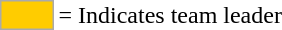<table>
<tr>
<td style="background:#fc0; border:1px solid #aaa; width:2em;"></td>
<td>= Indicates team leader</td>
</tr>
</table>
